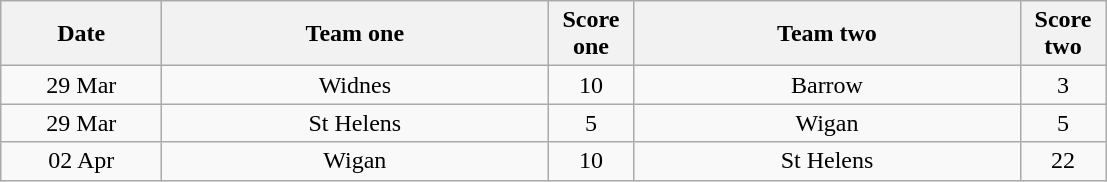<table class="wikitable" style="text-align: center">
<tr>
<th width=100>Date</th>
<th width=250>Team one</th>
<th width=50>Score one</th>
<th width=250>Team two</th>
<th width=50>Score two</th>
</tr>
<tr>
<td>29 Mar</td>
<td>Widnes</td>
<td>10</td>
<td>Barrow</td>
<td>3</td>
</tr>
<tr>
<td>29 Mar</td>
<td>St Helens</td>
<td>5</td>
<td>Wigan</td>
<td>5</td>
</tr>
<tr>
<td>02 Apr</td>
<td>Wigan</td>
<td>10</td>
<td>St Helens</td>
<td>22</td>
</tr>
</table>
